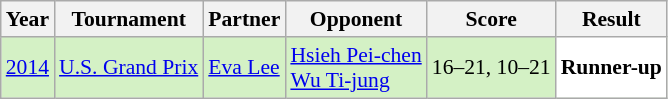<table class="sortable wikitable" style="font-size: 90%;">
<tr>
<th>Year</th>
<th>Tournament</th>
<th>Partner</th>
<th>Opponent</th>
<th>Score</th>
<th>Result</th>
</tr>
<tr style="background:#D4F1C5">
<td align="center"><a href='#'>2014</a></td>
<td align="left"><a href='#'>U.S. Grand Prix</a></td>
<td align="left"> <a href='#'>Eva Lee</a></td>
<td align="left"> <a href='#'>Hsieh Pei-chen</a><br> <a href='#'>Wu Ti-jung</a></td>
<td align="left">16–21, 10–21</td>
<td style="text-align:left; background:white"> <strong>Runner-up</strong></td>
</tr>
</table>
